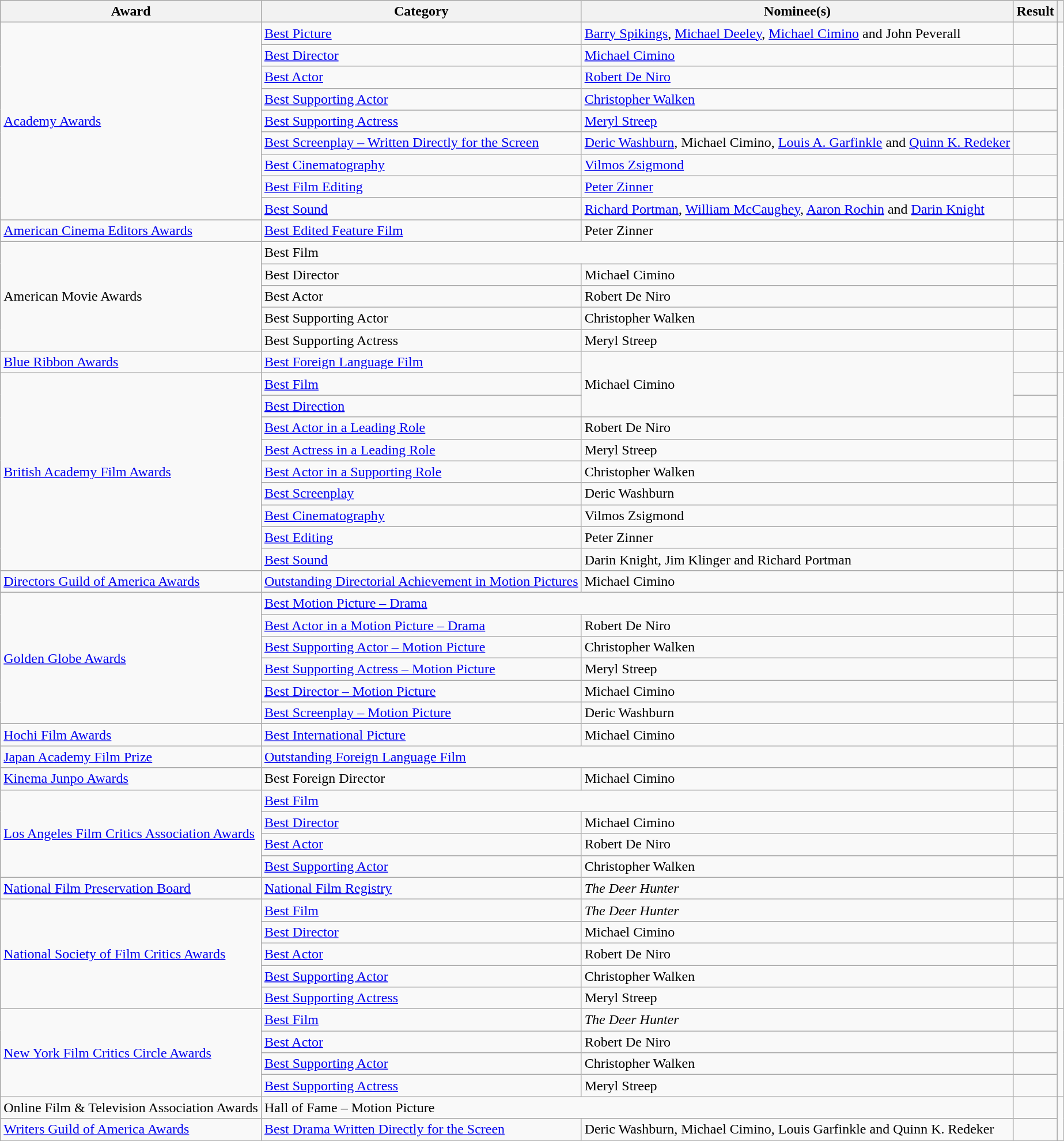<table class="wikitable plainrowheaders">
<tr>
<th>Award</th>
<th>Category</th>
<th>Nominee(s)</th>
<th>Result</th>
<th></th>
</tr>
<tr>
<td rowspan="9"><a href='#'>Academy Awards</a></td>
<td><a href='#'>Best Picture</a></td>
<td><a href='#'>Barry Spikings</a>, <a href='#'>Michael Deeley</a>, <a href='#'>Michael Cimino</a> and John Peverall</td>
<td></td>
<td rowspan="9"></td>
</tr>
<tr>
<td><a href='#'>Best Director</a></td>
<td><a href='#'>Michael Cimino</a></td>
<td></td>
</tr>
<tr>
<td><a href='#'>Best Actor</a></td>
<td><a href='#'>Robert De Niro</a></td>
<td></td>
</tr>
<tr>
<td><a href='#'>Best Supporting Actor</a></td>
<td><a href='#'>Christopher Walken</a></td>
<td></td>
</tr>
<tr>
<td><a href='#'>Best Supporting Actress</a></td>
<td><a href='#'>Meryl Streep</a></td>
<td></td>
</tr>
<tr>
<td><a href='#'>Best Screenplay – Written Directly for the Screen</a></td>
<td><a href='#'>Deric Washburn</a>, Michael Cimino, <a href='#'>Louis A. Garfinkle</a> and <a href='#'>Quinn K. Redeker</a></td>
<td></td>
</tr>
<tr>
<td><a href='#'>Best Cinematography</a></td>
<td><a href='#'>Vilmos Zsigmond</a></td>
<td></td>
</tr>
<tr>
<td><a href='#'>Best Film Editing</a></td>
<td><a href='#'>Peter Zinner</a></td>
<td></td>
</tr>
<tr>
<td><a href='#'>Best Sound</a></td>
<td><a href='#'>Richard Portman</a>, <a href='#'>William McCaughey</a>, <a href='#'>Aaron Rochin</a> and <a href='#'>Darin Knight</a></td>
<td></td>
</tr>
<tr>
<td><a href='#'>American Cinema Editors Awards</a></td>
<td><a href='#'>Best Edited Feature Film</a></td>
<td>Peter Zinner</td>
<td></td>
</tr>
<tr>
<td rowspan="5">American Movie Awards</td>
<td colspan="2">Best Film</td>
<td></td>
<td rowspan="5"></td>
</tr>
<tr>
<td>Best Director</td>
<td>Michael Cimino</td>
<td></td>
</tr>
<tr>
<td>Best Actor</td>
<td>Robert De Niro</td>
<td></td>
</tr>
<tr>
<td>Best Supporting Actor</td>
<td>Christopher Walken</td>
<td></td>
</tr>
<tr>
<td>Best Supporting Actress</td>
<td>Meryl Streep</td>
<td></td>
</tr>
<tr>
<td><a href='#'>Blue Ribbon Awards</a></td>
<td><a href='#'>Best Foreign Language Film</a></td>
<td rowspan="3">Michael Cimino</td>
<td></td>
<td></td>
</tr>
<tr>
<td rowspan="9"><a href='#'>British Academy Film Awards</a></td>
<td><a href='#'>Best Film</a></td>
<td></td>
<td rowspan="9"></td>
</tr>
<tr>
<td><a href='#'>Best Direction</a></td>
<td></td>
</tr>
<tr>
<td><a href='#'>Best Actor in a Leading Role</a></td>
<td>Robert De Niro</td>
<td></td>
</tr>
<tr>
<td><a href='#'>Best Actress in a Leading Role</a></td>
<td>Meryl Streep</td>
<td></td>
</tr>
<tr>
<td><a href='#'>Best Actor in a Supporting Role</a></td>
<td>Christopher Walken</td>
<td></td>
</tr>
<tr>
<td><a href='#'>Best Screenplay</a></td>
<td>Deric Washburn</td>
<td></td>
</tr>
<tr>
<td><a href='#'>Best Cinematography</a></td>
<td>Vilmos Zsigmond</td>
<td></td>
</tr>
<tr>
<td><a href='#'>Best Editing</a></td>
<td>Peter Zinner</td>
<td></td>
</tr>
<tr>
<td><a href='#'>Best Sound</a></td>
<td>Darin Knight, Jim Klinger and Richard Portman</td>
<td></td>
</tr>
<tr>
<td><a href='#'>Directors Guild of America Awards</a></td>
<td><a href='#'>Outstanding Directorial Achievement in Motion Pictures</a></td>
<td>Michael Cimino</td>
<td></td>
<td></td>
</tr>
<tr>
<td rowspan="6"><a href='#'>Golden Globe Awards</a></td>
<td colspan="2"><a href='#'>Best Motion Picture – Drama</a></td>
<td></td>
<td rowspan="6"></td>
</tr>
<tr>
<td><a href='#'>Best Actor in a Motion Picture – Drama</a></td>
<td>Robert De Niro</td>
<td></td>
</tr>
<tr>
<td><a href='#'>Best Supporting Actor – Motion Picture</a></td>
<td>Christopher Walken</td>
<td></td>
</tr>
<tr>
<td><a href='#'>Best Supporting Actress – Motion Picture</a></td>
<td>Meryl Streep</td>
<td></td>
</tr>
<tr>
<td><a href='#'>Best Director – Motion Picture</a></td>
<td>Michael Cimino</td>
<td></td>
</tr>
<tr>
<td><a href='#'>Best Screenplay – Motion Picture</a></td>
<td>Deric Washburn</td>
<td></td>
</tr>
<tr>
<td><a href='#'>Hochi Film Awards</a></td>
<td><a href='#'>Best International Picture</a></td>
<td>Michael Cimino</td>
<td></td>
</tr>
<tr>
<td><a href='#'>Japan Academy Film Prize</a></td>
<td colspan="2"><a href='#'>Outstanding Foreign Language Film</a></td>
<td></td>
</tr>
<tr>
<td><a href='#'>Kinema Junpo Awards</a></td>
<td>Best Foreign Director</td>
<td>Michael Cimino</td>
<td></td>
</tr>
<tr>
<td rowspan="4"><a href='#'>Los Angeles Film Critics Association Awards</a></td>
<td colspan="2"><a href='#'>Best Film</a></td>
<td></td>
</tr>
<tr>
<td><a href='#'>Best Director</a></td>
<td>Michael Cimino</td>
<td></td>
</tr>
<tr>
<td><a href='#'>Best Actor</a></td>
<td>Robert De Niro</td>
<td></td>
</tr>
<tr>
<td><a href='#'>Best Supporting Actor</a></td>
<td>Christopher Walken</td>
<td></td>
</tr>
<tr>
<td><a href='#'>National Film Preservation Board</a></td>
<td><a href='#'>National Film Registry</a></td>
<td><em>The Deer Hunter</em></td>
<td></td>
<td></td>
</tr>
<tr>
<td rowspan="5"><a href='#'>National Society of Film Critics Awards</a></td>
<td><a href='#'>Best Film</a></td>
<td><em>The Deer Hunter</em></td>
<td></td>
<td rowspan="5"></td>
</tr>
<tr>
<td><a href='#'>Best Director</a></td>
<td>Michael Cimino</td>
<td></td>
</tr>
<tr>
<td><a href='#'>Best Actor</a></td>
<td>Robert De Niro</td>
<td></td>
</tr>
<tr>
<td><a href='#'>Best Supporting Actor</a></td>
<td>Christopher Walken</td>
<td></td>
</tr>
<tr>
<td><a href='#'>Best Supporting Actress</a></td>
<td>Meryl Streep</td>
<td></td>
</tr>
<tr>
<td rowspan="4"><a href='#'>New York Film Critics Circle Awards</a></td>
<td><a href='#'>Best Film</a></td>
<td><em>The Deer Hunter</em></td>
<td></td>
<td rowspan="4"></td>
</tr>
<tr>
<td><a href='#'>Best Actor</a></td>
<td>Robert De Niro</td>
<td></td>
</tr>
<tr>
<td><a href='#'>Best Supporting Actor</a></td>
<td>Christopher Walken</td>
<td></td>
</tr>
<tr>
<td><a href='#'>Best Supporting Actress</a></td>
<td>Meryl Streep</td>
<td></td>
</tr>
<tr>
<td>Online Film & Television Association Awards</td>
<td colspan="2">Hall of Fame – Motion Picture</td>
<td></td>
</tr>
<tr>
<td><a href='#'>Writers Guild of America Awards</a></td>
<td><a href='#'>Best Drama Written Directly for the Screen</a></td>
<td>Deric Washburn, Michael Cimino, Louis Garfinkle and Quinn K. Redeker</td>
<td></td>
</tr>
</table>
